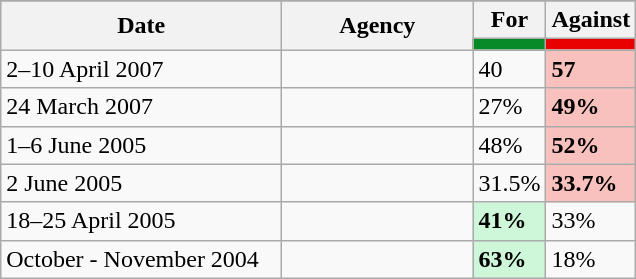<table class="wikitable">
<tr>
</tr>
<tr>
<th style="width:180px;" rowspan="2">Date</th>
<th style="width:120px;" rowspan="2">Agency</th>
<th>For</th>
<th>Against</th>
</tr>
<tr>
<th style="background:#088A29; width:40px;"></th>
<th style="background:#E90000; width:40px;"></th>
</tr>
<tr>
<td>2–10 April 2007</td>
<td></td>
<td>40</td>
<td style="background:#F8C1BE"><strong>57</strong></td>
</tr>
<tr>
<td>24 March 2007</td>
<td></td>
<td>27%</td>
<td style="background:#F8C1BE"><strong>49%</strong></td>
</tr>
<tr>
<td>1–6 June 2005</td>
<td></td>
<td>48%</td>
<td style="background:#F8C1BE"><strong>52%</strong></td>
</tr>
<tr>
<td>2 June 2005</td>
<td></td>
<td>31.5%</td>
<td style="background:#F8C1BE"><strong>33.7%</strong></td>
</tr>
<tr>
<td>18–25 April 2005</td>
<td></td>
<td style="background:#CEF6D8"><strong>41%</strong></td>
<td>33%</td>
</tr>
<tr>
<td>October - November 2004</td>
<td></td>
<td style="background:#CEF6D8"><strong>63%</strong></td>
<td>18%</td>
</tr>
</table>
